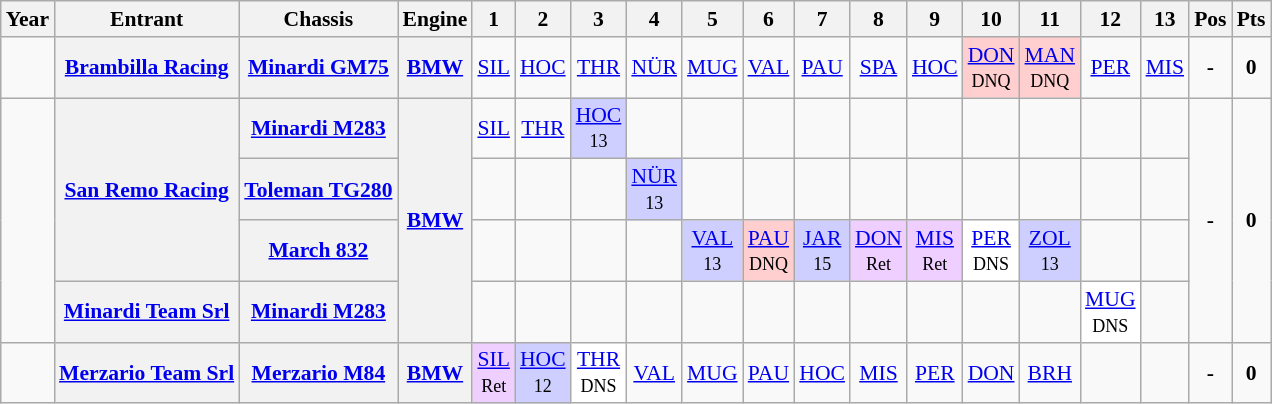<table class="wikitable" style="text-align:center; font-size:90%">
<tr>
<th>Year</th>
<th>Entrant</th>
<th>Chassis</th>
<th>Engine</th>
<th>1</th>
<th>2</th>
<th>3</th>
<th>4</th>
<th>5</th>
<th>6</th>
<th>7</th>
<th>8</th>
<th>9</th>
<th>10</th>
<th>11</th>
<th>12</th>
<th>13</th>
<th>Pos</th>
<th>Pts</th>
</tr>
<tr>
<td></td>
<th><a href='#'>Brambilla Racing</a></th>
<th><a href='#'>Minardi GM75</a></th>
<th><a href='#'>BMW</a></th>
<td><a href='#'>SIL</a><br><small></small></td>
<td><a href='#'>HOC</a><br><small></small></td>
<td><a href='#'>THR</a><br><small></small></td>
<td><a href='#'>NÜR</a><br><small></small></td>
<td><a href='#'>MUG</a><br><small></small></td>
<td><a href='#'>VAL</a><br><small></small></td>
<td><a href='#'>PAU</a><br><small></small></td>
<td><a href='#'>SPA</a><br><small></small></td>
<td><a href='#'>HOC</a><br><small></small></td>
<td style="background:#ffcfcf;"><a href='#'>DON</a><br><small>DNQ</small></td>
<td style="background:#ffcfcf;"><a href='#'>MAN</a><br><small>DNQ</small></td>
<td><a href='#'>PER</a><br><small></small></td>
<td><a href='#'>MIS</a><br><small></small></td>
<td><strong>-</strong></td>
<td><strong>0</strong></td>
</tr>
<tr>
<td rowspan=4></td>
<th rowspan=3><a href='#'>San Remo Racing</a></th>
<th><a href='#'>Minardi M283</a></th>
<th rowspan=4><a href='#'>BMW</a></th>
<td><a href='#'>SIL</a><br><small></small></td>
<td><a href='#'>THR</a><br><small></small></td>
<td style="background:#CFCFFF;"><a href='#'>HOC</a><br><small>13</small></td>
<td></td>
<td></td>
<td></td>
<td></td>
<td></td>
<td></td>
<td></td>
<td></td>
<td></td>
<td></td>
<td rowspan=4><strong>-</strong></td>
<td rowspan=4><strong>0</strong></td>
</tr>
<tr>
<th><a href='#'>Toleman TG280</a></th>
<td></td>
<td></td>
<td></td>
<td style="background:#CFCFFF;"><a href='#'>NÜR</a><br><small>13</small></td>
<td></td>
<td></td>
<td></td>
<td></td>
<td></td>
<td></td>
<td></td>
<td></td>
</tr>
<tr>
<th><a href='#'>March 832</a></th>
<td></td>
<td></td>
<td></td>
<td></td>
<td style="background:#CFCFFF;"><a href='#'>VAL</a><br><small>13</small></td>
<td style="background:#ffcfcf;"><a href='#'>PAU</a><br><small>DNQ</small></td>
<td style="background:#CFCFFF;"><a href='#'>JAR</a><br><small>15</small></td>
<td style="background:#EFCFFF;"><a href='#'>DON</a><br><small>Ret</small></td>
<td style="background:#EFCFFF;"><a href='#'>MIS</a><br><small>Ret</small></td>
<td style="background:#FFFFFF;"><a href='#'>PER</a><br><small>DNS</small></td>
<td style="background:#CFCFFF;"><a href='#'>ZOL</a><br><small>13</small></td>
<td></td>
<td></td>
</tr>
<tr>
<th><a href='#'>Minardi Team Srl</a></th>
<th><a href='#'>Minardi M283</a></th>
<td></td>
<td></td>
<td></td>
<td></td>
<td></td>
<td></td>
<td></td>
<td></td>
<td></td>
<td></td>
<td></td>
<td style="background:#FFFFFF;"><a href='#'>MUG</a><br><small>DNS</small></td>
<td></td>
</tr>
<tr>
<td></td>
<th><a href='#'>Merzario Team Srl</a></th>
<th><a href='#'>Merzario M84</a></th>
<th><a href='#'>BMW</a></th>
<td style="background:#EFCFFF;"><a href='#'>SIL</a><br><small>Ret</small></td>
<td style="background:#CFCFFF;"><a href='#'>HOC</a><br><small>12</small></td>
<td style="background:#FFFFFF;"><a href='#'>THR</a><br><small>DNS</small></td>
<td><a href='#'>VAL</a><br><small></small></td>
<td><a href='#'>MUG</a><br><small></small></td>
<td><a href='#'>PAU</a><br><small></small></td>
<td><a href='#'>HOC</a><br><small></small></td>
<td><a href='#'>MIS</a><br><small></small></td>
<td><a href='#'>PER</a><br><small></small></td>
<td><a href='#'>DON</a><br><small></small></td>
<td><a href='#'>BRH</a><br><small></small></td>
<td></td>
<td></td>
<td><strong>-</strong></td>
<td><strong>0</strong></td>
</tr>
</table>
